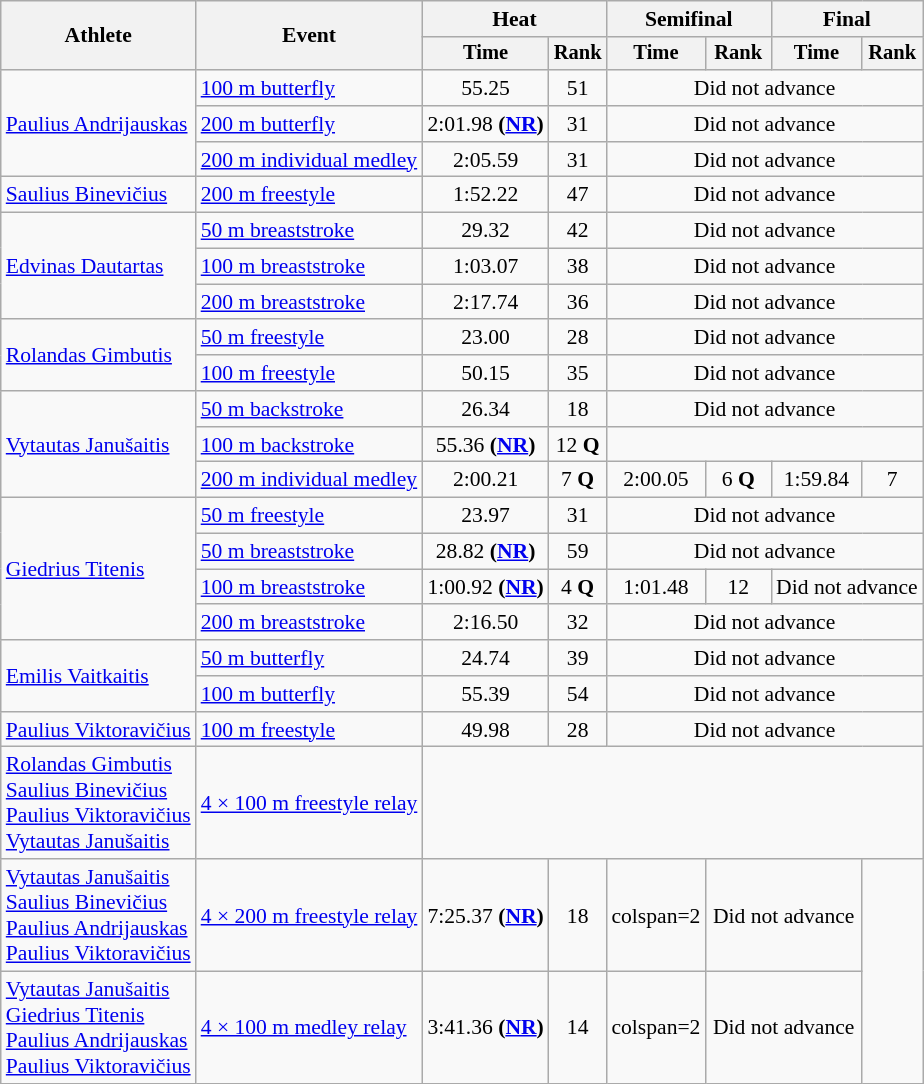<table class=wikitable style="font-size:90%">
<tr>
<th rowspan="2">Athlete</th>
<th rowspan="2">Event</th>
<th colspan="2">Heat</th>
<th colspan="2">Semifinal</th>
<th colspan="2">Final</th>
</tr>
<tr style="font-size:95%">
<th>Time</th>
<th>Rank</th>
<th>Time</th>
<th>Rank</th>
<th>Time</th>
<th>Rank</th>
</tr>
<tr align=center>
<td align=left rowspan=3><a href='#'>Paulius Andrijauskas</a></td>
<td align=left><a href='#'>100 m butterfly</a></td>
<td>55.25</td>
<td>51</td>
<td colspan=4>Did not advance</td>
</tr>
<tr align=center>
<td align=left><a href='#'>200 m butterfly</a></td>
<td>2:01.98 <strong>(<a href='#'>NR</a>)</strong></td>
<td>31</td>
<td colspan=4>Did not advance</td>
</tr>
<tr align=center>
<td align=left><a href='#'>200 m individual medley</a></td>
<td>2:05.59</td>
<td>31</td>
<td colspan=4>Did not advance</td>
</tr>
<tr align=center>
<td align=left><a href='#'>Saulius Binevičius</a></td>
<td align=left><a href='#'>200 m freestyle</a></td>
<td>1:52.22</td>
<td>47</td>
<td colspan=4>Did not advance</td>
</tr>
<tr align=center>
<td align=left rowspan=3><a href='#'>Edvinas Dautartas</a></td>
<td align=left><a href='#'>50 m breaststroke</a></td>
<td>29.32</td>
<td>42</td>
<td colspan=4>Did not advance</td>
</tr>
<tr align=center>
<td align=left><a href='#'>100 m breaststroke</a></td>
<td>1:03.07</td>
<td>38</td>
<td colspan=4>Did not advance</td>
</tr>
<tr align=center>
<td align=left><a href='#'>200 m breaststroke</a></td>
<td>2:17.74</td>
<td>36</td>
<td colspan=4>Did not advance</td>
</tr>
<tr align=center>
<td align=left rowspan=2><a href='#'>Rolandas Gimbutis</a></td>
<td align=left><a href='#'>50 m freestyle</a></td>
<td>23.00</td>
<td>28</td>
<td colspan=4>Did not advance</td>
</tr>
<tr align=center>
<td align=left><a href='#'>100 m freestyle</a></td>
<td>50.15</td>
<td>35</td>
<td colspan=4>Did not advance</td>
</tr>
<tr align=center>
<td align=left rowspan=3><a href='#'>Vytautas Janušaitis</a></td>
<td align=left><a href='#'>50 m backstroke</a></td>
<td>26.34</td>
<td>18</td>
<td colspan=4>Did not advance</td>
</tr>
<tr align=center>
<td align=left><a href='#'>100 m backstroke</a></td>
<td>55.36 <strong>(<a href='#'>NR</a>)</strong></td>
<td>12 <strong>Q</strong></td>
<td colspan=4></td>
</tr>
<tr align=center>
<td align=left><a href='#'>200 m individual medley</a></td>
<td>2:00.21</td>
<td>7 <strong>Q</strong></td>
<td>2:00.05</td>
<td>6 <strong>Q</strong></td>
<td>1:59.84</td>
<td>7</td>
</tr>
<tr align=center>
<td align=left rowspan=4><a href='#'>Giedrius Titenis</a></td>
<td align=left><a href='#'>50 m freestyle</a></td>
<td>23.97</td>
<td>31</td>
<td colspan=4>Did not advance</td>
</tr>
<tr align=center>
<td align=left><a href='#'>50 m breaststroke</a></td>
<td>28.82 <strong>(<a href='#'>NR</a>)</strong></td>
<td>59</td>
<td colspan=4>Did not advance</td>
</tr>
<tr align=center>
<td align=left><a href='#'>100 m breaststroke</a></td>
<td>1:00.92 <strong>(<a href='#'>NR</a>)</strong></td>
<td>4 <strong>Q</strong></td>
<td>1:01.48</td>
<td>12</td>
<td colspan=2>Did not advance</td>
</tr>
<tr align=center>
<td align=left><a href='#'>200 m breaststroke</a></td>
<td>2:16.50</td>
<td>32</td>
<td colspan=4>Did not advance</td>
</tr>
<tr align=center>
<td align=left rowspan=2><a href='#'>Emilis Vaitkaitis</a></td>
<td align=left><a href='#'>50 m butterfly</a></td>
<td>24.74</td>
<td>39</td>
<td colspan=4>Did not advance</td>
</tr>
<tr align=center>
<td align=left><a href='#'>100 m butterfly</a></td>
<td>55.39</td>
<td>54</td>
<td colspan=4>Did not advance</td>
</tr>
<tr align=center>
<td align=left><a href='#'>Paulius Viktoravičius</a></td>
<td align=left><a href='#'>100 m freestyle</a></td>
<td>49.98</td>
<td>28</td>
<td colspan=4>Did not advance</td>
</tr>
<tr align=center>
<td align=left><a href='#'>Rolandas Gimbutis</a><br><a href='#'>Saulius Binevičius</a><br><a href='#'>Paulius Viktoravičius</a><br><a href='#'>Vytautas Janušaitis</a></td>
<td align=left><a href='#'>4 × 100 m freestyle relay</a></td>
<td colspan=6></td>
</tr>
<tr align=center>
<td align=left><a href='#'>Vytautas Janušaitis</a><br><a href='#'>Saulius Binevičius</a><br><a href='#'>Paulius Andrijauskas</a><br><a href='#'>Paulius Viktoravičius</a></td>
<td align=left><a href='#'>4 × 200 m freestyle relay</a></td>
<td>7:25.37 <strong>(<a href='#'>NR</a>)</strong></td>
<td>18</td>
<td>colspan=2 </td>
<td colspan=2>Did not advance</td>
</tr>
<tr align=center>
<td align=left><a href='#'>Vytautas Janušaitis</a><br><a href='#'>Giedrius Titenis</a><br><a href='#'>Paulius Andrijauskas</a><br><a href='#'>Paulius Viktoravičius</a></td>
<td align=left><a href='#'>4 × 100 m medley relay</a></td>
<td>3:41.36 <strong>(<a href='#'>NR</a>)</strong></td>
<td>14</td>
<td>colspan=2 </td>
<td colspan=2>Did not advance</td>
</tr>
</table>
